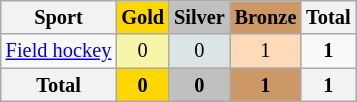<table class="wikitable sortable"style="font-size:85%; text-align:center;">
<tr>
<th>Sport</th>
<th style="background-color:gold;">Gold</th>
<th style="background-color:silver;">Silver</th>
<th style="background-color:#c96;">Bronze</th>
<th>Total</th>
</tr>
<tr>
<td align=left><a href='#'>Field hockey</a></td>
<td style="background:#F7F6A8;">0</td>
<td style="background:#DCE5E5;">0</td>
<td style="background:#FFDAB9;">1</td>
<td><strong>1</strong></td>
</tr>
<tr>
<th><strong>Total</strong></th>
<th style="background:gold;"><strong>0</strong></th>
<th style="background:silver;"><strong>0</strong></th>
<th style="background:#c96;"><strong>1</strong></th>
<th><strong>1</strong></th>
</tr>
</table>
